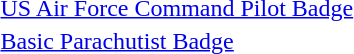<table>
<tr>
<td></td>
<td><a href='#'>US Air Force Command Pilot Badge</a></td>
</tr>
<tr>
<td></td>
<td><a href='#'>Basic Parachutist Badge</a></td>
</tr>
</table>
